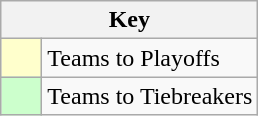<table class="wikitable" style="text-align: center;">
<tr>
<th colspan=2>Key</th>
</tr>
<tr>
<td style="background:#ffffcc; width:20px;"></td>
<td align=left>Teams to Playoffs</td>
</tr>
<tr>
<td style="background:#ccffcc; width:20px;"></td>
<td align=left>Teams to Tiebreakers</td>
</tr>
</table>
